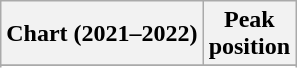<table class="wikitable sortable plainrowheaders" style="text-align:center">
<tr>
<th scope="col">Chart (2021–2022)</th>
<th scope="col">Peak<br>position</th>
</tr>
<tr>
</tr>
<tr>
</tr>
<tr>
</tr>
<tr>
</tr>
</table>
